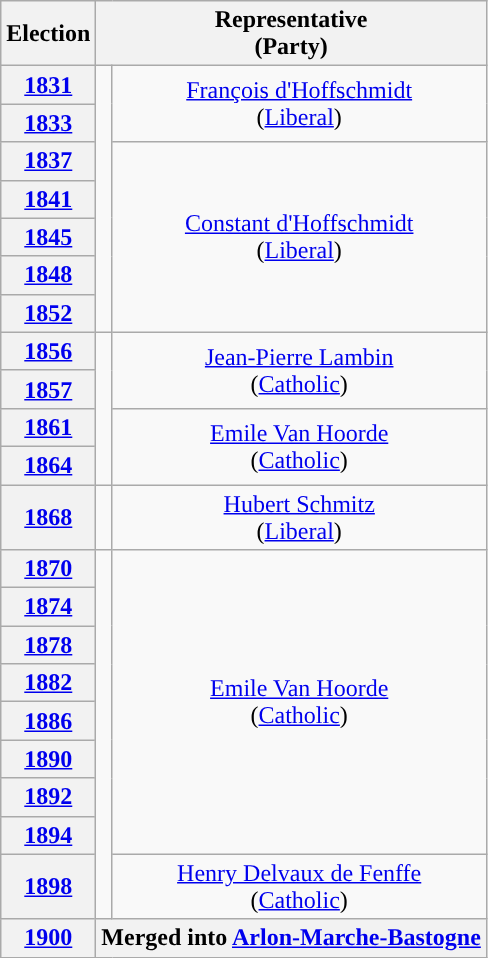<table class="wikitable" style="text-align:center">
<tr>
<th>Election</th>
<th colspan=2>Representative<br>(Party)</th>
</tr>
<tr>
<th><a href='#'>1831</a></th>
<td rowspan=7; style="background-color: "></td>
<td rowspan=2><a href='#'>François d'Hoffschmidt</a><br>(<a href='#'>Liberal</a>)</td>
</tr>
<tr>
<th><a href='#'>1833</a></th>
</tr>
<tr>
<th><a href='#'>1837</a></th>
<td rowspan=5><a href='#'>Constant d'Hoffschmidt</a><br>(<a href='#'>Liberal</a>)</td>
</tr>
<tr>
<th><a href='#'>1841</a></th>
</tr>
<tr>
<th><a href='#'>1845</a></th>
</tr>
<tr>
<th><a href='#'>1848</a></th>
</tr>
<tr>
<th><a href='#'>1852</a></th>
</tr>
<tr>
<th><a href='#'>1856</a></th>
<td rowspan=4; style="background-color: "></td>
<td rowspan=2><a href='#'>Jean-Pierre Lambin</a><br>(<a href='#'>Catholic</a>)</td>
</tr>
<tr>
<th><a href='#'>1857</a></th>
</tr>
<tr>
<th><a href='#'>1861</a></th>
<td rowspan=2><a href='#'>Emile Van Hoorde</a><br>(<a href='#'>Catholic</a>)</td>
</tr>
<tr>
<th><a href='#'>1864</a></th>
</tr>
<tr>
<th><a href='#'>1868</a></th>
<td rowspan=1; style="background-color: "></td>
<td rowspan=1><a href='#'>Hubert Schmitz</a><br>(<a href='#'>Liberal</a>)</td>
</tr>
<tr>
<th><a href='#'>1870</a></th>
<td rowspan=9; style="background-color: "></td>
<td rowspan=8><a href='#'>Emile Van Hoorde</a><br>(<a href='#'>Catholic</a>)</td>
</tr>
<tr>
<th><a href='#'>1874</a></th>
</tr>
<tr>
<th><a href='#'>1878</a></th>
</tr>
<tr>
<th><a href='#'>1882</a></th>
</tr>
<tr>
<th><a href='#'>1886</a></th>
</tr>
<tr>
<th><a href='#'>1890</a></th>
</tr>
<tr>
<th><a href='#'>1892</a></th>
</tr>
<tr>
<th><a href='#'>1894</a></th>
</tr>
<tr>
<th><a href='#'>1898</a></th>
<td rowspan=1><a href='#'>Henry Delvaux de Fenffe</a><br>(<a href='#'>Catholic</a>)</td>
</tr>
<tr>
<th><a href='#'>1900</a></th>
<th colspan=2>Merged into <a href='#'>Arlon-Marche-Bastogne</a></th>
</tr>
</table>
